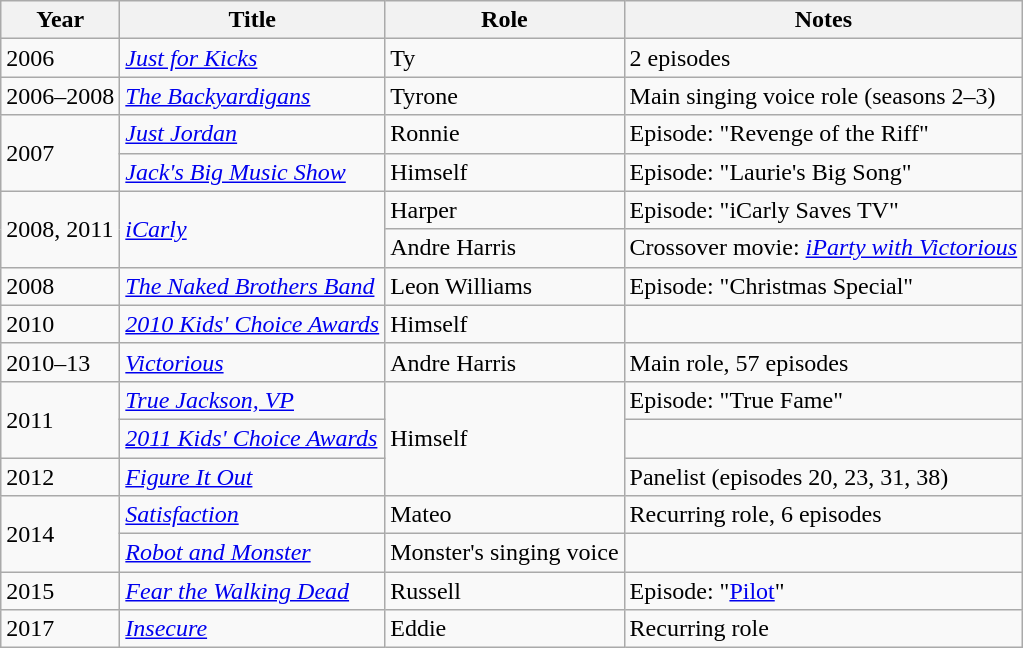<table class="wikitable sortable">
<tr>
<th>Year</th>
<th>Title</th>
<th>Role</th>
<th>Notes</th>
</tr>
<tr>
<td>2006</td>
<td><em><a href='#'>Just for Kicks</a></em></td>
<td>Ty</td>
<td>2 episodes</td>
</tr>
<tr>
<td>2006–2008</td>
<td><em><a href='#'>The Backyardigans</a></em></td>
<td>Tyrone</td>
<td>Main singing voice role (seasons 2–3)</td>
</tr>
<tr>
<td rowspan="2">2007</td>
<td><em><a href='#'>Just Jordan</a></em></td>
<td>Ronnie</td>
<td>Episode: "Revenge of the Riff"</td>
</tr>
<tr>
<td><em><a href='#'>Jack's Big Music Show</a></em></td>
<td>Himself</td>
<td>Episode: "Laurie's Big Song"</td>
</tr>
<tr>
<td rowspan="2">2008, 2011</td>
<td rowspan="2"><em><a href='#'>iCarly</a></em></td>
<td>Harper</td>
<td>Episode: "iCarly Saves TV"</td>
</tr>
<tr>
<td>Andre Harris</td>
<td>Crossover movie: <em><a href='#'>iParty with Victorious</a></em></td>
</tr>
<tr>
<td>2008</td>
<td><em><a href='#'>The Naked Brothers Band</a></em></td>
<td>Leon Williams</td>
<td>Episode: "Christmas Special"</td>
</tr>
<tr>
<td>2010</td>
<td><em><a href='#'>2010 Kids' Choice Awards</a></em></td>
<td>Himself</td>
<td></td>
</tr>
<tr>
<td>2010–13</td>
<td><em><a href='#'>Victorious</a></em></td>
<td>Andre Harris</td>
<td>Main role, 57 episodes</td>
</tr>
<tr>
<td rowspan="2">2011</td>
<td><em><a href='#'>True Jackson, VP</a></em></td>
<td rowspan="3">Himself</td>
<td>Episode: "True Fame"</td>
</tr>
<tr>
<td><em><a href='#'>2011 Kids' Choice Awards</a></em></td>
<td></td>
</tr>
<tr>
<td>2012</td>
<td><em><a href='#'>Figure It Out</a></em></td>
<td>Panelist (episodes 20, 23, 31, 38)</td>
</tr>
<tr>
<td rowspan="2">2014</td>
<td><em><a href='#'>Satisfaction</a></em></td>
<td>Mateo</td>
<td>Recurring role, 6 episodes</td>
</tr>
<tr>
<td><em><a href='#'>Robot and Monster</a></em></td>
<td>Monster's singing voice</td>
<td></td>
</tr>
<tr>
<td>2015</td>
<td><em><a href='#'>Fear the Walking Dead</a></em></td>
<td>Russell</td>
<td>Episode: "<a href='#'>Pilot</a>"</td>
</tr>
<tr>
<td>2017</td>
<td><a href='#'><em>Insecure</em></a></td>
<td>Eddie</td>
<td>Recurring role</td>
</tr>
</table>
